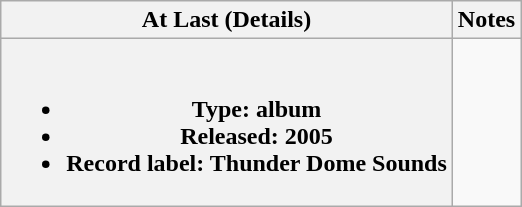<table class="wikitable mw-collapsible plainrowheaders" style="text-align:center;">
<tr>
<th scope="col">At Last (Details)</th>
<th scope="col">Notes</th>
</tr>
<tr>
<th scope="row"><strong><em></em></strong><br><ul><li>Type: album</li><li>Released: 2005</li><li>Record label: Thunder Dome Sounds</li></ul></th>
<td></td>
</tr>
</table>
